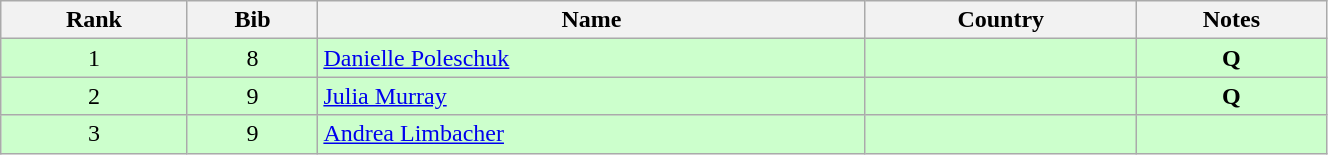<table class="wikitable" style="text-align:center;" width=70%>
<tr>
<th>Rank</th>
<th>Bib</th>
<th>Name</th>
<th>Country</th>
<th>Notes</th>
</tr>
<tr bgcolor="#ccffcc">
<td>1</td>
<td>8</td>
<td align=left><a href='#'>Danielle Poleschuk</a></td>
<td align=left></td>
<td><strong>Q</strong></td>
</tr>
<tr bgcolor="#ccffcc">
<td>2</td>
<td>9</td>
<td align=left><a href='#'>Julia Murray</a></td>
<td align=left></td>
<td><strong>Q</strong></td>
</tr>
<tr bgcolor="#ccffcc">
<td>3</td>
<td>9</td>
<td align=left><a href='#'>Andrea Limbacher</a></td>
<td align=left></td>
<td></td>
</tr>
</table>
